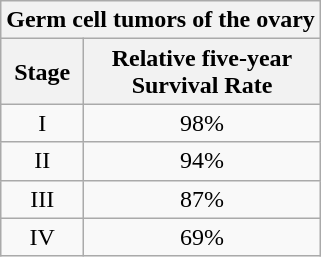<table class="wikitable" align="left" style="text-align: center; margin-right: 10px;">
<tr>
<th colspan="2">Germ cell tumors of the ovary</th>
</tr>
<tr>
<th>Stage</th>
<th>Relative five-year<br>Survival Rate</th>
</tr>
<tr>
<td>I</td>
<td>98%</td>
</tr>
<tr>
<td>II</td>
<td>94%</td>
</tr>
<tr>
<td>III</td>
<td>87%</td>
</tr>
<tr>
<td>IV</td>
<td>69%</td>
</tr>
</table>
